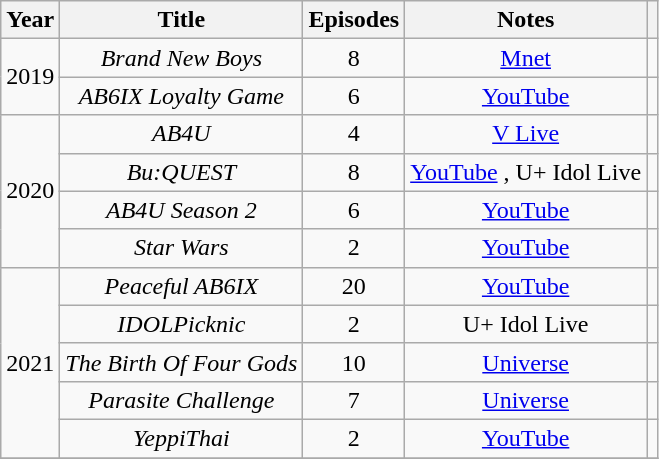<table class="wikitable plainrowheaders" style="text-align:center; table-layout:fixed; margin-right:0">
<tr>
<th>Year</th>
<th>Title</th>
<th>Episodes</th>
<th>Notes</th>
<th></th>
</tr>
<tr>
<td rowspan="2">2019</td>
<td><em>Brand New Boys</em></td>
<td>8</td>
<td><a href='#'>Mnet</a></td>
<td></td>
</tr>
<tr>
<td><em>AB6IX Loyalty Game</em></td>
<td>6</td>
<td><a href='#'>YouTube</a> </td>
<td></td>
</tr>
<tr>
<td rowspan="4">2020</td>
<td><em>AB4U</em></td>
<td>4</td>
<td><a href='#'>V Live</a></td>
<td></td>
</tr>
<tr>
<td><em>Bu:QUEST</em></td>
<td>8</td>
<td><a href='#'>YouTube</a> , U+ Idol Live</td>
<td></td>
</tr>
<tr>
<td><em>AB4U Season 2</em></td>
<td>6</td>
<td><a href='#'>YouTube</a></td>
<td></td>
</tr>
<tr>
<td><em>Star Wars</em></td>
<td>2</td>
<td><a href='#'>YouTube</a> </td>
<td></td>
</tr>
<tr>
<td rowspan="5">2021</td>
<td><em>Peaceful AB6IX</em></td>
<td>20</td>
<td><a href='#'>YouTube</a></td>
<td></td>
</tr>
<tr>
<td><em>IDOLPicknic</em></td>
<td>2</td>
<td>U+ Idol Live</td>
<td></td>
</tr>
<tr>
<td><em>The Birth Of Four Gods</em></td>
<td>10</td>
<td><a href='#'>Universe</a></td>
<td></td>
</tr>
<tr>
<td><em>Parasite Challenge</em></td>
<td>7</td>
<td><a href='#'>Universe</a></td>
<td></td>
</tr>
<tr>
<td><em>YeppiThai</em></td>
<td>2</td>
<td><a href='#'>YouTube</a> </td>
<td></td>
</tr>
<tr>
</tr>
</table>
